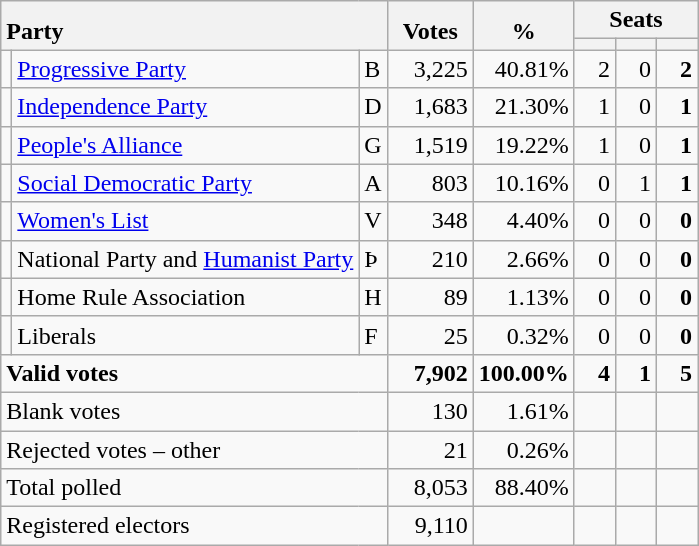<table class="wikitable" border="1" style="text-align:right;">
<tr>
<th style="text-align:left;" valign=bottom rowspan=2 colspan=3>Party</th>
<th align=center valign=bottom rowspan=2 width="50">Votes</th>
<th align=center valign=bottom rowspan=2 width="50">%</th>
<th colspan=3>Seats</th>
</tr>
<tr>
<th align=center valign=bottom width="20"><small></small></th>
<th align=center valign=bottom width="20"><small><a href='#'></a></small></th>
<th align=center valign=bottom width="20"><small></small></th>
</tr>
<tr>
<td></td>
<td align=left><a href='#'>Progressive Party</a></td>
<td align=left>B</td>
<td>3,225</td>
<td>40.81%</td>
<td>2</td>
<td>0</td>
<td><strong>2</strong></td>
</tr>
<tr>
<td></td>
<td align=left><a href='#'>Independence Party</a></td>
<td align=left>D</td>
<td>1,683</td>
<td>21.30%</td>
<td>1</td>
<td>0</td>
<td><strong>1</strong></td>
</tr>
<tr>
<td></td>
<td align=left><a href='#'>People's Alliance</a></td>
<td align=left>G</td>
<td>1,519</td>
<td>19.22%</td>
<td>1</td>
<td>0</td>
<td><strong>1</strong></td>
</tr>
<tr>
<td></td>
<td align=left><a href='#'>Social Democratic Party</a></td>
<td align=left>A</td>
<td>803</td>
<td>10.16%</td>
<td>0</td>
<td>1</td>
<td><strong>1</strong></td>
</tr>
<tr>
<td></td>
<td align=left><a href='#'>Women's List</a></td>
<td align=left>V</td>
<td>348</td>
<td>4.40%</td>
<td>0</td>
<td>0</td>
<td><strong>0</strong></td>
</tr>
<tr>
<td></td>
<td align=left>National Party and <a href='#'>Humanist Party</a></td>
<td align=left>Þ</td>
<td>210</td>
<td>2.66%</td>
<td>0</td>
<td>0</td>
<td><strong>0</strong></td>
</tr>
<tr>
<td></td>
<td align=left>Home Rule Association</td>
<td align=left>H</td>
<td>89</td>
<td>1.13%</td>
<td>0</td>
<td>0</td>
<td><strong>0</strong></td>
</tr>
<tr>
<td></td>
<td align=left>Liberals</td>
<td align=left>F</td>
<td>25</td>
<td>0.32%</td>
<td>0</td>
<td>0</td>
<td><strong>0</strong></td>
</tr>
<tr style="font-weight:bold">
<td align=left colspan=3>Valid votes</td>
<td>7,902</td>
<td>100.00%</td>
<td>4</td>
<td>1</td>
<td>5</td>
</tr>
<tr>
<td align=left colspan=3>Blank votes</td>
<td>130</td>
<td>1.61%</td>
<td></td>
<td></td>
<td></td>
</tr>
<tr>
<td align=left colspan=3>Rejected votes – other</td>
<td>21</td>
<td>0.26%</td>
<td></td>
<td></td>
<td></td>
</tr>
<tr>
<td align=left colspan=3>Total polled</td>
<td>8,053</td>
<td>88.40%</td>
<td></td>
<td></td>
<td></td>
</tr>
<tr>
<td align=left colspan=3>Registered electors</td>
<td>9,110</td>
<td></td>
<td></td>
<td></td>
<td></td>
</tr>
</table>
